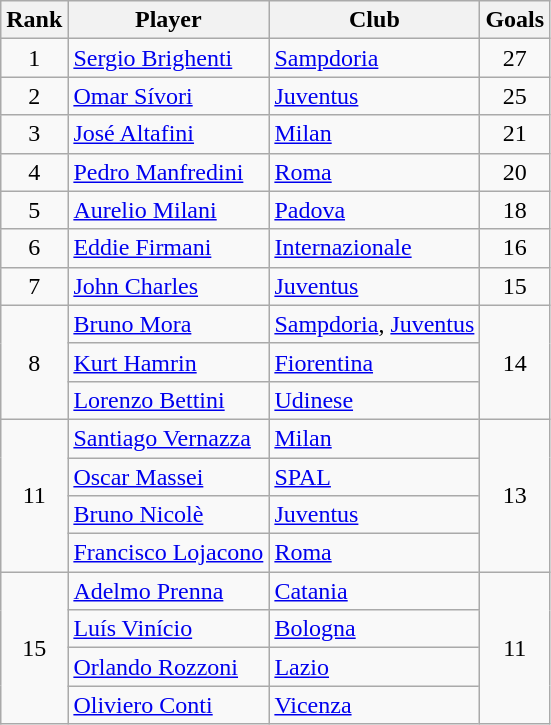<table class="wikitable" style="text-align:center">
<tr>
<th>Rank</th>
<th>Player</th>
<th>Club</th>
<th>Goals</th>
</tr>
<tr>
<td>1</td>
<td align="left"> <a href='#'>Sergio Brighenti</a></td>
<td align="left"><a href='#'>Sampdoria</a></td>
<td>27</td>
</tr>
<tr>
<td>2</td>
<td align="left">  <a href='#'>Omar Sívori</a></td>
<td align="left"><a href='#'>Juventus</a></td>
<td>25</td>
</tr>
<tr>
<td>3</td>
<td align="left">  <a href='#'>José Altafini</a></td>
<td align="left"><a href='#'>Milan</a></td>
<td>21</td>
</tr>
<tr>
<td>4</td>
<td align="left"> <a href='#'>Pedro Manfredini</a></td>
<td align="left"><a href='#'>Roma</a></td>
<td>20</td>
</tr>
<tr>
<td>5</td>
<td align="left"> <a href='#'>Aurelio Milani</a></td>
<td align="left"><a href='#'>Padova</a></td>
<td>18</td>
</tr>
<tr>
<td>6</td>
<td align="left"> <a href='#'>Eddie Firmani</a></td>
<td align="left"><a href='#'>Internazionale</a></td>
<td>16</td>
</tr>
<tr>
<td>7</td>
<td align="left"> <a href='#'>John Charles</a></td>
<td align="left"><a href='#'>Juventus</a></td>
<td>15</td>
</tr>
<tr>
<td rowspan="3">8</td>
<td align="left"> <a href='#'>Bruno Mora</a></td>
<td align="left"><a href='#'>Sampdoria</a>, <a href='#'>Juventus</a></td>
<td rowspan="3">14</td>
</tr>
<tr>
<td align="left"> <a href='#'>Kurt Hamrin</a></td>
<td align="left"><a href='#'>Fiorentina</a></td>
</tr>
<tr>
<td align="left"> <a href='#'>Lorenzo Bettini</a></td>
<td align="left"><a href='#'>Udinese</a></td>
</tr>
<tr>
<td rowspan="4">11</td>
<td align="left"> <a href='#'>Santiago Vernazza</a></td>
<td align="left"><a href='#'>Milan</a></td>
<td rowspan="4">13</td>
</tr>
<tr>
<td align="left"> <a href='#'>Oscar Massei</a></td>
<td align="left"><a href='#'>SPAL</a></td>
</tr>
<tr>
<td align="left"> <a href='#'>Bruno Nicolè</a></td>
<td align="left"><a href='#'>Juventus</a></td>
</tr>
<tr>
<td align="left">  <a href='#'>Francisco Lojacono</a></td>
<td align="left"><a href='#'>Roma</a></td>
</tr>
<tr>
<td rowspan="4">15</td>
<td align="left"> <a href='#'>Adelmo Prenna</a></td>
<td align="left"><a href='#'>Catania</a></td>
<td rowspan="4">11</td>
</tr>
<tr>
<td align="left"> <a href='#'>Luís Vinício</a></td>
<td align="left"><a href='#'>Bologna</a></td>
</tr>
<tr>
<td align="left"> <a href='#'>Orlando Rozzoni</a></td>
<td align="left"><a href='#'>Lazio</a></td>
</tr>
<tr>
<td align="left"> <a href='#'>Oliviero Conti</a></td>
<td align="left"><a href='#'>Vicenza</a></td>
</tr>
</table>
